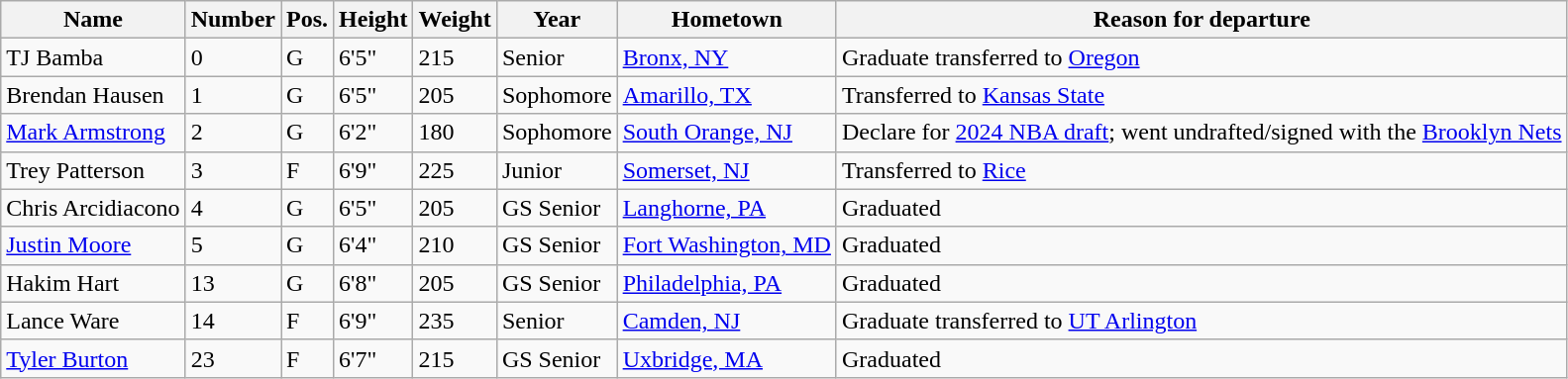<table class="wikitable sortable" border="1">
<tr>
<th>Name</th>
<th>Number</th>
<th>Pos.</th>
<th>Height</th>
<th>Weight</th>
<th>Year</th>
<th>Hometown</th>
<th class="unsortable">Reason for departure</th>
</tr>
<tr>
<td>TJ Bamba</td>
<td>0</td>
<td>G</td>
<td>6'5"</td>
<td>215</td>
<td>Senior</td>
<td><a href='#'>Bronx, NY</a></td>
<td>Graduate transferred to <a href='#'>Oregon</a></td>
</tr>
<tr>
<td>Brendan Hausen</td>
<td>1</td>
<td>G</td>
<td>6'5"</td>
<td>205</td>
<td>Sophomore</td>
<td><a href='#'>Amarillo, TX</a></td>
<td>Transferred to <a href='#'>Kansas State</a></td>
</tr>
<tr>
<td><a href='#'>Mark Armstrong</a></td>
<td>2</td>
<td>G</td>
<td>6'2"</td>
<td>180</td>
<td>Sophomore</td>
<td><a href='#'>South Orange, NJ</a></td>
<td>Declare for <a href='#'>2024 NBA draft</a>; went undrafted/signed with the <a href='#'>Brooklyn Nets</a></td>
</tr>
<tr>
<td>Trey Patterson</td>
<td>3</td>
<td>F</td>
<td>6'9"</td>
<td>225</td>
<td> Junior</td>
<td><a href='#'>Somerset, NJ</a></td>
<td>Transferred to <a href='#'>Rice</a></td>
</tr>
<tr>
<td>Chris Arcidiacono</td>
<td>4</td>
<td>G</td>
<td>6'5"</td>
<td>205</td>
<td>GS Senior</td>
<td><a href='#'>Langhorne, PA</a></td>
<td>Graduated</td>
</tr>
<tr>
<td><a href='#'>Justin Moore</a></td>
<td>5</td>
<td>G</td>
<td>6'4"</td>
<td>210</td>
<td>GS Senior</td>
<td><a href='#'>Fort Washington, MD</a></td>
<td>Graduated</td>
</tr>
<tr>
<td>Hakim Hart</td>
<td>13</td>
<td>G</td>
<td>6'8"</td>
<td>205</td>
<td>GS Senior</td>
<td><a href='#'>Philadelphia, PA</a></td>
<td>Graduated</td>
</tr>
<tr>
<td>Lance Ware</td>
<td>14</td>
<td>F</td>
<td>6'9"</td>
<td>235</td>
<td>Senior</td>
<td><a href='#'>Camden, NJ</a></td>
<td>Graduate transferred to <a href='#'>UT Arlington</a></td>
</tr>
<tr>
<td><a href='#'>Tyler Burton</a></td>
<td>23</td>
<td>F</td>
<td>6'7"</td>
<td>215</td>
<td>GS Senior</td>
<td><a href='#'>Uxbridge, MA</a></td>
<td>Graduated</td>
</tr>
</table>
